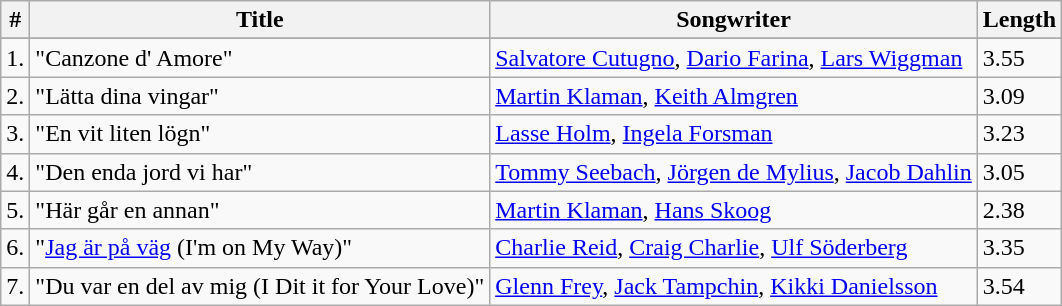<table class="wikitable">
<tr>
<th>#</th>
<th>Title</th>
<th>Songwriter</th>
<th>Length</th>
</tr>
<tr bgcolor="#ebf5ff">
</tr>
<tr>
<td>1.</td>
<td>"Canzone d' Amore"</td>
<td><a href='#'>Salvatore Cutugno</a>, <a href='#'>Dario Farina</a>, <a href='#'>Lars Wiggman</a></td>
<td>3.55</td>
</tr>
<tr>
<td>2.</td>
<td>"Lätta dina vingar"</td>
<td><a href='#'>Martin Klaman</a>, <a href='#'>Keith Almgren</a></td>
<td>3.09</td>
</tr>
<tr>
<td>3.</td>
<td>"En vit liten lögn"</td>
<td><a href='#'>Lasse Holm</a>, <a href='#'>Ingela Forsman</a></td>
<td>3.23</td>
</tr>
<tr>
<td>4.</td>
<td>"Den enda jord vi har"</td>
<td><a href='#'>Tommy Seebach</a>, <a href='#'>Jörgen de Mylius</a>, <a href='#'>Jacob Dahlin</a></td>
<td>3.05</td>
</tr>
<tr>
<td>5.</td>
<td>"Här går en annan"</td>
<td><a href='#'>Martin Klaman</a>, <a href='#'>Hans Skoog</a></td>
<td>2.38</td>
</tr>
<tr>
<td>6.</td>
<td>"<a href='#'>Jag är på väg</a> (I'm on My Way)"</td>
<td><a href='#'>Charlie Reid</a>, <a href='#'>Craig Charlie</a>, <a href='#'>Ulf Söderberg</a></td>
<td>3.35</td>
</tr>
<tr>
<td>7.</td>
<td>"Du var en del av mig (I Dit it for Your Love)"</td>
<td><a href='#'>Glenn Frey</a>, <a href='#'>Jack Tampchin</a>, <a href='#'>Kikki Danielsson</a></td>
<td>3.54</td>
</tr>
</table>
